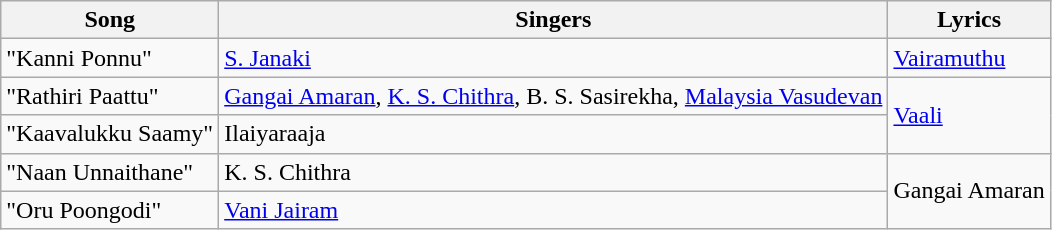<table class="wikitable">
<tr>
<th>Song</th>
<th>Singers</th>
<th>Lyrics</th>
</tr>
<tr>
<td>"Kanni Ponnu"</td>
<td><a href='#'>S. Janaki</a></td>
<td><a href='#'>Vairamuthu</a></td>
</tr>
<tr>
<td>"Rathiri Paattu"</td>
<td><a href='#'>Gangai Amaran</a>, <a href='#'>K. S. Chithra</a>, B. S. Sasirekha, <a href='#'>Malaysia Vasudevan</a></td>
<td rowspan=2><a href='#'>Vaali</a></td>
</tr>
<tr>
<td>"Kaavalukku Saamy"</td>
<td>Ilaiyaraaja</td>
</tr>
<tr>
<td>"Naan Unnaithane"</td>
<td>K. S. Chithra</td>
<td rowspan=2>Gangai Amaran</td>
</tr>
<tr>
<td>"Oru Poongodi"</td>
<td><a href='#'>Vani Jairam</a></td>
</tr>
</table>
